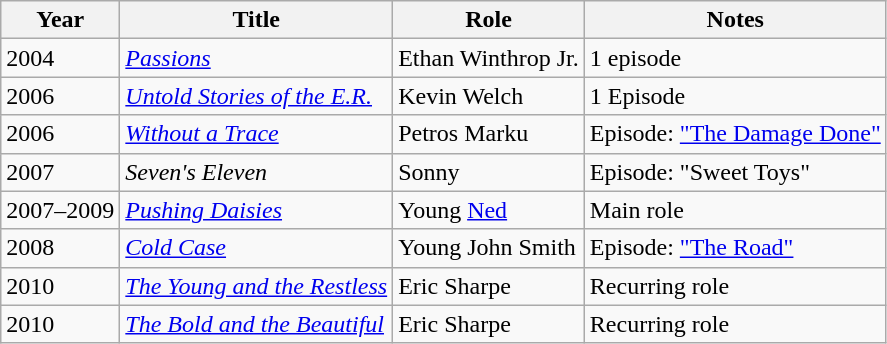<table class="wikitable">
<tr>
<th>Year</th>
<th>Title</th>
<th>Role</th>
<th>Notes</th>
</tr>
<tr>
<td>2004</td>
<td><em><a href='#'>Passions</a></em></td>
<td>Ethan Winthrop Jr.</td>
<td>1 episode</td>
</tr>
<tr>
<td>2006</td>
<td><em><a href='#'>Untold Stories of the E.R.</a></em></td>
<td>Kevin Welch</td>
<td>1 Episode</td>
</tr>
<tr>
<td>2006</td>
<td><em><a href='#'>Without a Trace</a></em></td>
<td>Petros Marku</td>
<td>Episode: <a href='#'>"The Damage Done"</a></td>
</tr>
<tr>
<td>2007</td>
<td><em>Seven's Eleven</em></td>
<td>Sonny</td>
<td>Episode: "Sweet Toys"</td>
</tr>
<tr>
<td>2007–2009</td>
<td><em><a href='#'>Pushing Daisies</a></em></td>
<td>Young <a href='#'>Ned</a></td>
<td>Main role</td>
</tr>
<tr>
<td>2008</td>
<td><em><a href='#'>Cold Case</a></em></td>
<td>Young John Smith</td>
<td>Episode: <a href='#'>"The Road"</a></td>
</tr>
<tr>
<td>2010</td>
<td><em><a href='#'>The Young and the Restless</a></em></td>
<td>Eric Sharpe</td>
<td>Recurring role</td>
</tr>
<tr>
<td>2010</td>
<td><em><a href='#'>The Bold and the Beautiful</a></em></td>
<td>Eric Sharpe</td>
<td>Recurring role</td>
</tr>
</table>
